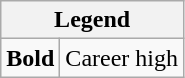<table class="wikitable mw-collapsible mw-collapsed">
<tr>
<th colspan="2">Legend</th>
</tr>
<tr>
<td><strong>Bold</strong></td>
<td>Career high</td>
</tr>
</table>
